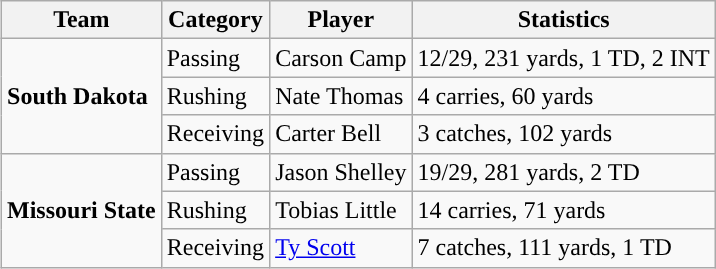<table class="wikitable" style="float: right;">
<tr>
<th>Team</th>
<th>Category</th>
<th>Player</th>
<th>Statistics</th>
</tr>
<tr>
<td rowspan=3><strong>South Dakota</strong></td>
<td>Passing</td>
<td>Carson Camp</td>
<td>12/29, 231 yards, 1 TD, 2 INT</td>
</tr>
<tr>
<td>Rushing</td>
<td>Nate Thomas</td>
<td>4 carries, 60 yards</td>
</tr>
<tr>
<td>Receiving</td>
<td>Carter Bell</td>
<td>3 catches, 102 yards</td>
</tr>
<tr>
<td rowspan=3><strong>Missouri State</strong></td>
<td>Passing</td>
<td>Jason Shelley</td>
<td>19/29, 281 yards, 2 TD</td>
</tr>
<tr>
<td>Rushing</td>
<td>Tobias Little</td>
<td>14 carries, 71 yards</td>
</tr>
<tr>
<td>Receiving</td>
<td><a href='#'>Ty Scott</a></td>
<td>7 catches, 111 yards, 1 TD</td>
</tr>
</table>
